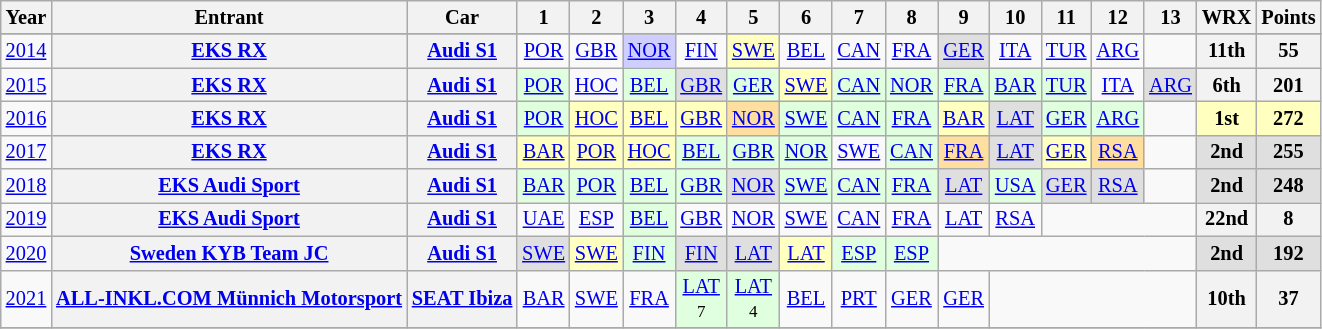<table class="wikitable" border="1" style="text-align:center; font-size:85%;">
<tr valign="top">
<th>Year</th>
<th>Entrant</th>
<th>Car</th>
<th>1</th>
<th>2</th>
<th>3</th>
<th>4</th>
<th>5</th>
<th>6</th>
<th>7</th>
<th>8</th>
<th>9</th>
<th>10</th>
<th>11</th>
<th>12</th>
<th>13</th>
<th>WRX</th>
<th>Points</th>
</tr>
<tr>
</tr>
<tr>
<td><a href='#'>2014</a></td>
<th nowrap><a href='#'>EKS RX</a></th>
<th nowrap><a href='#'>Audi S1</a></th>
<td><a href='#'>POR</a></td>
<td><a href='#'>GBR</a></td>
<td style="background:#CFCFFF;"><a href='#'>NOR</a><br></td>
<td><a href='#'>FIN</a></td>
<td style="background:#FFFFBF;"><a href='#'>SWE</a><br></td>
<td><a href='#'>BEL</a></td>
<td><a href='#'>CAN</a></td>
<td><a href='#'>FRA</a></td>
<td style="background:#DFDFDF;"><a href='#'>GER</a><br></td>
<td><a href='#'>ITA</a></td>
<td><a href='#'>TUR</a></td>
<td><a href='#'>ARG</a></td>
<td></td>
<th>11th</th>
<th>55</th>
</tr>
<tr>
<td><a href='#'>2015</a></td>
<th nowrap><a href='#'>EKS RX</a></th>
<th nowrap><a href='#'>Audi S1</a></th>
<td style="background:#DFFFDF;"><a href='#'>POR</a><br></td>
<td><a href='#'>HOC</a></td>
<td style="background:#DFFFDF;"><a href='#'>BEL</a><br></td>
<td style="background:#DFDFDF;"><a href='#'>GBR</a><br></td>
<td style="background:#DFFFDF;"><a href='#'>GER</a><br></td>
<td style="background:#FFFFBF;"><a href='#'>SWE</a><br></td>
<td style="background:#DFFFDF;"><a href='#'>CAN</a><br></td>
<td style="background:#DFFFDF;"><a href='#'>NOR</a><br></td>
<td style="background:#DFFFDF;"><a href='#'>FRA</a><br></td>
<td style="background:#DFFFDF;"><a href='#'>BAR</a><br></td>
<td style="background:#DFFFDF;"><a href='#'>TUR</a><br></td>
<td><a href='#'>ITA</a></td>
<td style="background:#DFDFDF;"><a href='#'>ARG</a><br></td>
<th>6th</th>
<th>201</th>
</tr>
<tr>
<td><a href='#'>2016</a></td>
<th nowrap><a href='#'>EKS RX</a></th>
<th nowrap><a href='#'>Audi S1</a></th>
<td style="background:#DFFFDF;"><a href='#'>POR</a><br></td>
<td style="background:#FFFFBF;"><a href='#'>HOC</a><br></td>
<td style="background:#FFFFBF;"><a href='#'>BEL</a><br></td>
<td style="background:#FFFFBF;"><a href='#'>GBR</a><br></td>
<td style="background:#FFDF9F;"><a href='#'>NOR</a><br></td>
<td style="background:#DFFFDF;"><a href='#'>SWE</a><br></td>
<td style="background:#DFFFDF;"><a href='#'>CAN</a><br></td>
<td style="background:#DFFFDF;"><a href='#'>FRA</a><br></td>
<td style="background:#FFFFBF;"><a href='#'>BAR</a><br></td>
<td style="background:#DFDFDF;"><a href='#'>LAT</a><br></td>
<td style="background:#DFFFDF;"><a href='#'>GER</a><br></td>
<td style="background:#DFFFDF;"><a href='#'>ARG</a><br></td>
<td></td>
<th style="background:#FFFFBF;">1st</th>
<th style="background:#FFFFBF;">272</th>
</tr>
<tr>
<td><a href='#'>2017</a></td>
<th nowrap><a href='#'>EKS RX</a></th>
<th nowrap><a href='#'>Audi S1</a></th>
<td style="background:#FFFFBF;"><a href='#'>BAR</a><br></td>
<td style="background:#FFFFBF;"><a href='#'>POR</a><br></td>
<td style="background:#FFFFBF;"><a href='#'>HOC</a><br></td>
<td style="background:#DFFFDF;"><a href='#'>BEL</a><br></td>
<td style="background:#DFFFDF;"><a href='#'>GBR</a><br></td>
<td style="background:#DFFFDF;"><a href='#'>NOR</a><br></td>
<td><a href='#'>SWE</a></td>
<td style="background:#DFFFDF;"><a href='#'>CAN</a><br></td>
<td style="background:#FFDF9F;"><a href='#'>FRA</a><br></td>
<td style="background:#DFDFDF;"><a href='#'>LAT</a><br></td>
<td style="background:#FFFFBF;"><a href='#'>GER</a><br></td>
<td style="background:#FFDF9F;"><a href='#'>RSA</a><br></td>
<td></td>
<th style="background:#DFDFDF;">2nd</th>
<th style="background:#DFDFDF;">255</th>
</tr>
<tr>
<td><a href='#'>2018</a></td>
<th nowrap><a href='#'>EKS Audi Sport</a></th>
<th nowrap><a href='#'>Audi S1</a></th>
<td style="background:#DFFFDF;"><a href='#'>BAR</a><br></td>
<td style="background:#DFFFDF;"><a href='#'>POR</a><br></td>
<td style="background:#DFFFDF;"><a href='#'>BEL</a><br></td>
<td style="background:#DFFFDF;"><a href='#'>GBR</a><br></td>
<td style="background:#DFDFDF;"><a href='#'>NOR</a><br></td>
<td style="background:#DFFFDF;"><a href='#'>SWE</a><br></td>
<td style="background:#DFFFDF;"><a href='#'>CAN</a><br></td>
<td style="background:#DFFFDF;"><a href='#'>FRA</a><br></td>
<td style="background:#DFDFDF;"><a href='#'>LAT</a><br></td>
<td style="background:#DFFFDF;"><a href='#'>USA</a><br></td>
<td style="background:#DFDFDF;"><a href='#'>GER</a><br></td>
<td style="background:#DFDFDF;"><a href='#'>RSA</a><br></td>
<td></td>
<th style="background:#DFDFDF;">2nd</th>
<th style="background:#DFDFDF;">248</th>
</tr>
<tr>
<td><a href='#'>2019</a></td>
<th nowrap><a href='#'>EKS Audi Sport</a></th>
<th nowrap><a href='#'>Audi S1</a></th>
<td><a href='#'>UAE</a></td>
<td><a href='#'>ESP</a></td>
<td style="background:#DFFFDF;"><a href='#'>BEL</a><br></td>
<td><a href='#'>GBR</a></td>
<td><a href='#'>NOR</a></td>
<td><a href='#'>SWE</a></td>
<td><a href='#'>CAN</a></td>
<td><a href='#'>FRA</a></td>
<td><a href='#'>LAT</a></td>
<td><a href='#'>RSA</a></td>
<td colspan=3></td>
<th>22nd</th>
<th>8</th>
</tr>
<tr>
<td><a href='#'>2020</a></td>
<th nowrap><a href='#'>Sweden KYB Team JC</a></th>
<th nowrap><a href='#'>Audi S1</a></th>
<td style="background:#DFDFDF;"><a href='#'>SWE</a><br></td>
<td style="background:#FFFFBF;"><a href='#'>SWE</a><br></td>
<td style="background:#DFFFDF;"><a href='#'>FIN</a><br></td>
<td style="background:#DFDFDF;"><a href='#'>FIN</a><br></td>
<td style="background:#DFDFDF;"><a href='#'>LAT</a><br></td>
<td style="background:#FFFFBF;"><a href='#'>LAT</a><br></td>
<td style="background:#DFFFDF;"><a href='#'>ESP</a><br></td>
<td style="background:#DFFFDF;"><a href='#'>ESP</a><br></td>
<td colspan=5></td>
<th style="background:#DFDFDF;">2nd</th>
<th style="background:#DFDFDF;">192</th>
</tr>
<tr>
<td><a href='#'>2021</a></td>
<th nowrap><a href='#'>ALL-INKL.COM Münnich Motorsport</a></th>
<th nowrap><a href='#'>SEAT Ibiza</a></th>
<td><a href='#'>BAR</a></td>
<td><a href='#'>SWE</a></td>
<td><a href='#'>FRA</a></td>
<td style="background:#DFFFDF;"><a href='#'>LAT</a><br><small>7</small></td>
<td style="background:#DFFFDF;"><a href='#'>LAT</a><br><small>4</small></td>
<td><a href='#'>BEL</a></td>
<td><a href='#'>PRT</a></td>
<td><a href='#'>GER</a></td>
<td><a href='#'>GER</a></td>
<td colspan=4></td>
<th>10th</th>
<th>37</th>
</tr>
<tr>
</tr>
</table>
